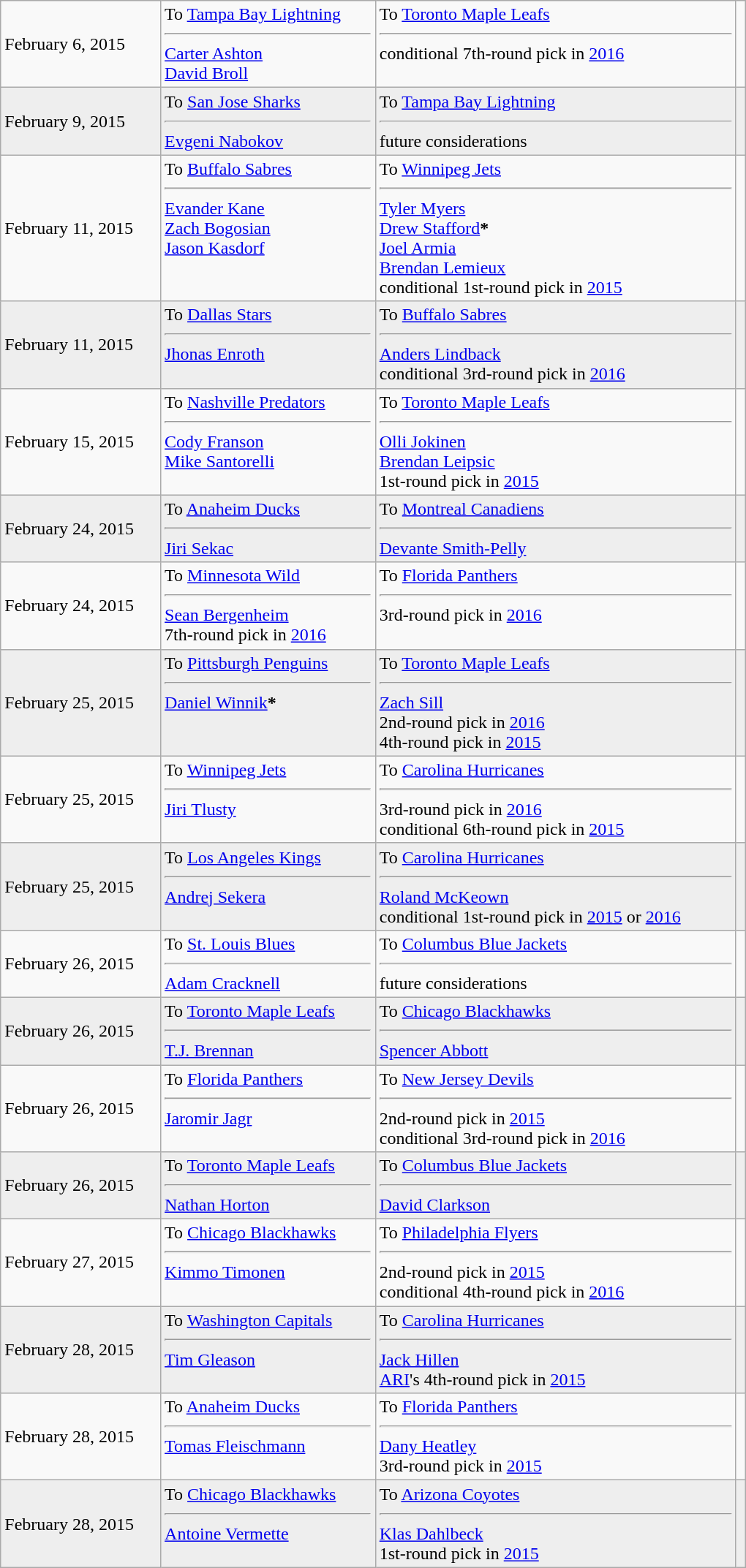<table class="wikitable" style="border:1px solid #999999; width:680px;">
<tr>
<td>February 6, 2015</td>
<td valign="top">To <a href='#'>Tampa Bay Lightning</a><hr><a href='#'>Carter Ashton</a><br><a href='#'>David Broll</a></td>
<td valign="top">To <a href='#'>Toronto Maple Leafs</a><hr>conditional 7th-round pick in <a href='#'>2016</a></td>
<td></td>
</tr>
<tr bgcolor="eeeeee">
<td>February 9, 2015</td>
<td valign="top">To <a href='#'>San Jose Sharks</a><hr><a href='#'>Evgeni Nabokov</a></td>
<td valign="top">To <a href='#'>Tampa Bay Lightning</a><hr>future considerations</td>
<td></td>
</tr>
<tr>
<td>February 11, 2015</td>
<td valign="top">To <a href='#'>Buffalo Sabres</a><hr><a href='#'>Evander Kane</a><br><a href='#'>Zach Bogosian</a><br><a href='#'>Jason Kasdorf</a></td>
<td valign="top">To <a href='#'>Winnipeg Jets</a><hr><a href='#'>Tyler Myers</a><br><a href='#'>Drew Stafford</a><span><strong>*</strong></span><br><a href='#'>Joel Armia</a><br><a href='#'>Brendan Lemieux</a><br>conditional 1st-round pick in <a href='#'>2015</a></td>
<td></td>
</tr>
<tr bgcolor="eeeeee">
<td>February 11, 2015</td>
<td valign="top">To <a href='#'>Dallas Stars</a><hr><a href='#'>Jhonas Enroth</a></td>
<td valign="top">To <a href='#'>Buffalo Sabres</a><hr><a href='#'>Anders Lindback</a><br>conditional 3rd-round pick in <a href='#'>2016</a></td>
<td></td>
</tr>
<tr>
<td>February 15, 2015</td>
<td valign="top">To <a href='#'>Nashville Predators</a><hr><a href='#'>Cody Franson</a><br><a href='#'>Mike Santorelli</a></td>
<td valign="top">To <a href='#'>Toronto Maple Leafs</a><hr><a href='#'>Olli Jokinen</a><br><a href='#'>Brendan Leipsic</a><br>1st-round pick in <a href='#'>2015</a></td>
<td></td>
</tr>
<tr bgcolor="eeeeee">
<td>February 24, 2015</td>
<td valign="top">To <a href='#'>Anaheim Ducks</a><hr><a href='#'>Jiri Sekac</a></td>
<td valign="top">To <a href='#'>Montreal Canadiens</a><hr><a href='#'>Devante Smith-Pelly</a></td>
<td></td>
</tr>
<tr>
<td>February 24, 2015</td>
<td valign="top">To <a href='#'>Minnesota Wild</a><hr><a href='#'>Sean Bergenheim</a><br>7th-round pick in <a href='#'>2016</a></td>
<td valign="top">To <a href='#'>Florida Panthers</a><hr>3rd-round pick in <a href='#'>2016</a></td>
<td></td>
</tr>
<tr bgcolor="eeeeee">
<td>February 25, 2015</td>
<td valign="top">To <a href='#'>Pittsburgh Penguins</a><hr><a href='#'>Daniel Winnik</a><span><strong>*</strong></span></td>
<td valign="top">To <a href='#'>Toronto Maple Leafs</a><hr><a href='#'>Zach Sill</a><br>2nd-round pick in <a href='#'>2016</a><br>4th-round pick in <a href='#'>2015</a></td>
<td></td>
</tr>
<tr>
<td>February 25, 2015</td>
<td valign="top">To <a href='#'>Winnipeg Jets</a><hr><a href='#'>Jiri Tlusty</a></td>
<td valign="top">To <a href='#'>Carolina Hurricanes</a><hr>3rd-round pick in <a href='#'>2016</a><br>conditional 6th-round pick in <a href='#'>2015</a></td>
<td></td>
</tr>
<tr bgcolor="eeeeee">
<td>February 25, 2015</td>
<td valign="top">To <a href='#'>Los Angeles Kings</a><hr><a href='#'>Andrej Sekera</a></td>
<td valign="top">To <a href='#'>Carolina Hurricanes</a><hr><a href='#'>Roland McKeown</a><br>conditional 1st-round pick in <a href='#'>2015</a> or <a href='#'>2016</a></td>
<td></td>
</tr>
<tr>
<td>February 26, 2015</td>
<td valign="top">To <a href='#'>St. Louis Blues</a><hr><a href='#'>Adam Cracknell</a></td>
<td valign="top">To <a href='#'>Columbus Blue Jackets</a><hr>future considerations</td>
<td></td>
</tr>
<tr bgcolor="eeeeee">
<td>February 26, 2015</td>
<td valign="top">To <a href='#'>Toronto Maple Leafs</a><hr><a href='#'>T.J. Brennan</a></td>
<td valign="top">To <a href='#'>Chicago Blackhawks</a><hr><a href='#'>Spencer Abbott</a></td>
<td></td>
</tr>
<tr>
<td>February 26, 2015</td>
<td valign="top">To <a href='#'>Florida Panthers</a><hr><a href='#'>Jaromir Jagr</a></td>
<td valign="top">To <a href='#'>New Jersey Devils</a><hr>2nd-round pick in <a href='#'>2015</a><br>conditional 3rd-round pick in <a href='#'>2016</a></td>
<td></td>
</tr>
<tr bgcolor="eeeeee">
<td>February 26, 2015</td>
<td valign="top">To <a href='#'>Toronto Maple Leafs</a><hr><a href='#'>Nathan Horton</a></td>
<td valign="top">To <a href='#'>Columbus Blue Jackets</a><hr><a href='#'>David Clarkson</a></td>
<td></td>
</tr>
<tr>
<td>February 27, 2015</td>
<td valign="top">To <a href='#'>Chicago Blackhawks</a><hr><a href='#'>Kimmo Timonen</a></td>
<td valign="top">To <a href='#'>Philadelphia Flyers</a><hr>2nd-round pick in <a href='#'>2015</a><br>conditional 4th-round pick in <a href='#'>2016</a></td>
<td></td>
</tr>
<tr bgcolor="eeeeee">
<td>February 28, 2015</td>
<td valign="top">To <a href='#'>Washington Capitals</a><hr><a href='#'>Tim Gleason</a></td>
<td valign="top">To <a href='#'>Carolina Hurricanes</a><hr><a href='#'>Jack Hillen</a><br><a href='#'>ARI</a>'s 4th-round pick in <a href='#'>2015</a></td>
<td></td>
</tr>
<tr>
<td>February 28, 2015</td>
<td valign="top">To <a href='#'>Anaheim Ducks</a><hr><a href='#'>Tomas Fleischmann</a></td>
<td valign="top">To <a href='#'>Florida Panthers</a><hr><a href='#'>Dany Heatley</a><br>3rd-round pick in <a href='#'>2015</a></td>
<td></td>
</tr>
<tr bgcolor="eeeeee">
<td>February 28, 2015</td>
<td valign="top">To <a href='#'>Chicago Blackhawks</a><hr><a href='#'>Antoine Vermette</a></td>
<td valign="top">To <a href='#'>Arizona Coyotes</a><hr><a href='#'>Klas Dahlbeck</a><br>1st-round pick in <a href='#'>2015</a></td>
<td></td>
</tr>
</table>
